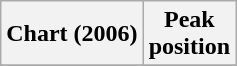<table class="wikitable sortable plainrowheaders" style="text-align:center">
<tr>
<th scope="col">Chart (2006)</th>
<th scope="col">Peak<br>position</th>
</tr>
<tr>
</tr>
</table>
